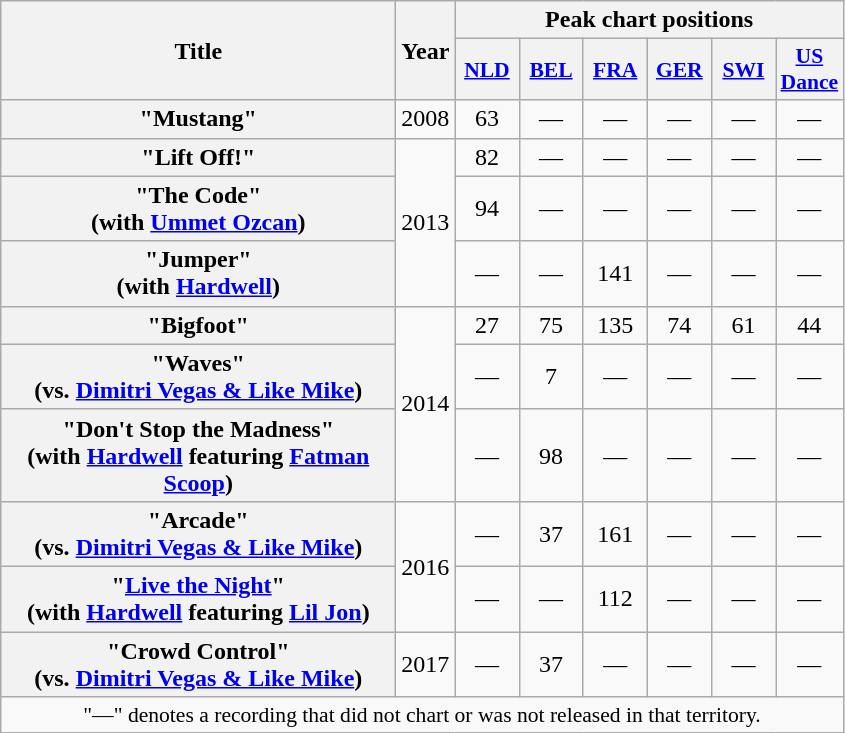<table class="wikitable plainrowheaders" style="text-align:center;" border="1">
<tr>
<th scope="col" rowspan="2" style="width:16em;">Title</th>
<th scope="col" rowspan="2" style="width:1em;">Year</th>
<th scope="col" colspan="6">Peak chart positions</th>
</tr>
<tr Dirtydrop & W&W - Collision>
<th scope="col" style="width:2.5em;font-size:90%;"><a href='#'>NLD</a><br></th>
<th scope="col" style="width:2.5em;font-size:90%;"><a href='#'>BEL</a><br></th>
<th scope="col" style="width:2.5em;font-size:90%;"><a href='#'>FRA</a><br></th>
<th scope="col" style="width:2.5em;font-size:90%;"><a href='#'>GER</a></th>
<th scope="col" style="width:2.5em;font-size:90%;"><a href='#'>SWI</a><br></th>
<th scope="col" style="width:2.5em;font-size:90%;"><a href='#'>US Dance</a><br></th>
</tr>
<tr>
<th scope="row">"Mustang"</th>
<td>2008</td>
<td>63</td>
<td>—</td>
<td>—</td>
<td>—</td>
<td>—</td>
<td>—</td>
</tr>
<tr>
<th scope="row">"Lift Off!"</th>
<td rowspan="3">2013</td>
<td>82</td>
<td>—</td>
<td>—</td>
<td>—</td>
<td>—</td>
<td>—</td>
</tr>
<tr>
<th scope="row">"The Code" <br><span>(with <a href='#'>Ummet Ozcan</a>)</span></th>
<td>94</td>
<td>—</td>
<td>—</td>
<td>—</td>
<td>—</td>
<td>—</td>
</tr>
<tr>
<th scope="row">"Jumper" <br><span>(with <a href='#'>Hardwell</a>)</span></th>
<td>—</td>
<td>—</td>
<td>141</td>
<td>—</td>
<td>—</td>
<td>—</td>
</tr>
<tr>
<th scope="row">"Bigfoot"</th>
<td rowspan="3">2014</td>
<td>27</td>
<td>75</td>
<td>135</td>
<td>74</td>
<td>61</td>
<td>44</td>
</tr>
<tr>
<th scope="row">"Waves" <br><span>(vs. <a href='#'>Dimitri Vegas & Like Mike</a>)</span></th>
<td>—</td>
<td>7</td>
<td>—</td>
<td>—</td>
<td>—</td>
<td>—</td>
</tr>
<tr>
<th scope="row">"Don't Stop the Madness" <br><span>(with <a href='#'>Hardwell</a> featuring <a href='#'>Fatman Scoop</a>)</span></th>
<td>—</td>
<td>98</td>
<td>—</td>
<td>—</td>
<td>—</td>
<td>—</td>
</tr>
<tr>
<th scope="row">"Arcade" <br><span>(vs. <a href='#'>Dimitri Vegas & Like Mike</a>)</span></th>
<td rowspan="2">2016</td>
<td>—</td>
<td>37</td>
<td>161</td>
<td>—</td>
<td>—</td>
<td>—</td>
</tr>
<tr>
<th scope="row">"<a href='#'>Live the Night</a>" <br><span>(with <a href='#'>Hardwell</a> featuring <a href='#'>Lil Jon</a>)</span></th>
<td>—</td>
<td>—</td>
<td>112</td>
<td>—</td>
<td>—</td>
<td>—</td>
</tr>
<tr>
<th scope="row">"Crowd Control" <br><span>(vs. <a href='#'>Dimitri Vegas & Like Mike</a>)</span></th>
<td>2017</td>
<td>—</td>
<td>37</td>
<td>—</td>
<td>—</td>
<td>—</td>
<td>—</td>
</tr>
<tr>
<td colspan="9" style="font-size:90%">"—" denotes a recording that did not chart or was not released in that territory.</td>
</tr>
</table>
